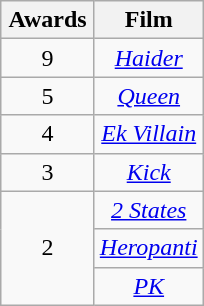<table class="wikitable plainrowheaders" style="text-align:center;">
<tr>
<th scope="col" style="width:55px;">Awards</th>
<th scope="col" style="text-align:center;">Film</th>
</tr>
<tr>
<td scope="row" style="text-align:center">9</td>
<td><a href='#'><em>Haider</em></a></td>
</tr>
<tr>
<td scope="row" style="text-align:center">5</td>
<td><a href='#'><em>Queen</em></a></td>
</tr>
<tr>
<td>4</td>
<td><em><a href='#'>Ek Villain</a></em></td>
</tr>
<tr>
<td scope="row" style="text-align:center;">3</td>
<td><a href='#'><em>Kick</em></a></td>
</tr>
<tr>
<td rowspan="3">2</td>
<td><a href='#'><em>2 States</em></a></td>
</tr>
<tr>
<td><em><a href='#'>Heropanti</a></em></td>
</tr>
<tr>
<td><a href='#'><em>PK</em></a></td>
</tr>
</table>
